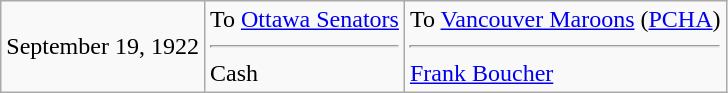<table class="wikitable">
<tr>
<td>September 19, 1922</td>
<td valign="top">To <a href='#'>Ottawa Senators</a><hr>Cash</td>
<td valign="top">To <a href='#'>Vancouver Maroons</a> (<a href='#'>PCHA</a>)<hr><a href='#'>Frank Boucher</a></td>
</tr>
</table>
